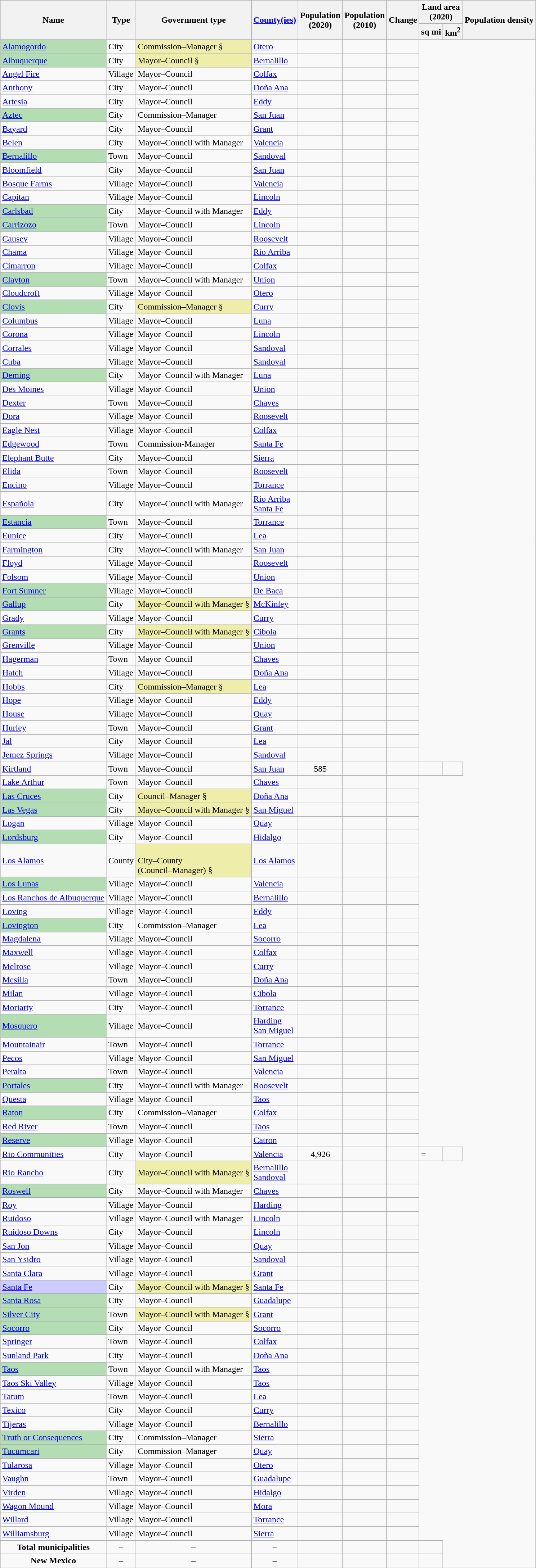<table class="wikitable sortable">
<tr>
<th scope="col"  rowspan=2>Name</th>
<th scope="col"  rowspan=2>Type</th>
<th scope="col"  rowspan=2>Government type</th>
<th scope="col"  rowspan=2><a href='#'>County(ies)</a></th>
<th scope="col"  rowspan=2>Population<br>(2020)</th>
<th scope="col"  rowspan=2>Population<br>(2010)</th>
<th scope="col"  rowspan=2>Change</th>
<th scope="col"  colspan=2>Land area<br>(2020)</th>
<th scope="col"  rowspan=2 data-sort-type="number">Population density</th>
</tr>
<tr>
<th>sq mi</th>
<th>km<sup>2</sup></th>
</tr>
<tr>
<td scope="row" style="background:#b4ddb4;"><a href='#'>Alamogordo</a></td>
<td>City</td>
<td style="background-color:#EEEEAA">Commission–Manager §</td>
<td><a href='#'>Otero</a></td>
<td></td>
<td></td>
<td></td>
</tr>
<tr>
<td scope="row" style="background:#b4ddb4;"><a href='#'>Albuquerque</a></td>
<td>City</td>
<td style="background-color:#EEEEAA">Mayor–Council §</td>
<td><a href='#'>Bernalillo</a></td>
<td></td>
<td></td>
<td></td>
</tr>
<tr>
<td scope="row"><a href='#'>Angel Fire</a></td>
<td>Village</td>
<td>Mayor–Council</td>
<td><a href='#'>Colfax</a></td>
<td></td>
<td></td>
<td></td>
</tr>
<tr>
<td scope="row"><a href='#'>Anthony</a></td>
<td>City</td>
<td>Mayor–Council</td>
<td><a href='#'>Doña Ana</a></td>
<td></td>
<td></td>
<td></td>
</tr>
<tr>
<td scope="row"><a href='#'>Artesia</a></td>
<td>City</td>
<td>Mayor–Council</td>
<td><a href='#'>Eddy</a></td>
<td></td>
<td></td>
<td></td>
</tr>
<tr>
<td scope="row" style="background:#b4ddb4;"><a href='#'>Aztec</a></td>
<td>City</td>
<td>Commission–Manager</td>
<td><a href='#'>San Juan</a></td>
<td></td>
<td></td>
<td></td>
</tr>
<tr>
<td scope="row"><a href='#'>Bayard</a></td>
<td>City</td>
<td>Mayor–Council</td>
<td><a href='#'>Grant</a></td>
<td></td>
<td></td>
<td></td>
</tr>
<tr>
<td scope="row"><a href='#'>Belen</a></td>
<td>City</td>
<td>Mayor–Council with Manager</td>
<td><a href='#'>Valencia</a></td>
<td></td>
<td></td>
<td></td>
</tr>
<tr>
<td scope="row" style="background:#b4ddb4;"><a href='#'>Bernalillo</a></td>
<td>Town</td>
<td>Mayor–Council</td>
<td><a href='#'>Sandoval</a></td>
<td></td>
<td></td>
<td></td>
</tr>
<tr>
<td scope="row"><a href='#'>Bloomfield</a></td>
<td>City</td>
<td>Mayor–Council</td>
<td><a href='#'>San Juan</a></td>
<td></td>
<td></td>
<td></td>
</tr>
<tr>
<td scope="row"><a href='#'>Bosque Farms</a></td>
<td>Village</td>
<td>Mayor–Council</td>
<td><a href='#'>Valencia</a></td>
<td></td>
<td></td>
<td></td>
</tr>
<tr>
<td scope="row"><a href='#'>Capitan</a></td>
<td>Village</td>
<td>Mayor–Council</td>
<td><a href='#'>Lincoln</a></td>
<td></td>
<td></td>
<td></td>
</tr>
<tr>
<td scope="row" style="background:#b4ddb4;"><a href='#'>Carlsbad</a></td>
<td>City</td>
<td>Mayor–Council with Manager</td>
<td><a href='#'>Eddy</a></td>
<td></td>
<td></td>
<td></td>
</tr>
<tr>
<td scope="row" style="background:#b4ddb4;"><a href='#'>Carrizozo</a></td>
<td>Town</td>
<td>Mayor–Council</td>
<td><a href='#'>Lincoln</a></td>
<td></td>
<td></td>
<td></td>
</tr>
<tr>
<td scope="row"><a href='#'>Causey</a></td>
<td>Village</td>
<td>Mayor–Council</td>
<td><a href='#'>Roosevelt</a></td>
<td></td>
<td></td>
<td></td>
</tr>
<tr>
<td scope="row"><a href='#'>Chama</a></td>
<td>Village</td>
<td>Mayor–Council</td>
<td><a href='#'>Rio Arriba</a></td>
<td></td>
<td></td>
<td></td>
</tr>
<tr>
<td scope="row"><a href='#'>Cimarron</a></td>
<td>Village</td>
<td>Mayor–Council</td>
<td><a href='#'>Colfax</a></td>
<td></td>
<td></td>
<td></td>
</tr>
<tr>
<td scope="row" style="background:#b4ddb4;"><a href='#'>Clayton</a></td>
<td>Town</td>
<td>Mayor–Council with Manager</td>
<td><a href='#'>Union</a></td>
<td></td>
<td></td>
<td></td>
</tr>
<tr>
<td scope="row"><a href='#'>Cloudcroft</a></td>
<td>Village</td>
<td>Mayor–Council</td>
<td><a href='#'>Otero</a></td>
<td></td>
<td></td>
<td></td>
</tr>
<tr>
<td scope="row" style="background:#b4ddb4;"><a href='#'>Clovis</a></td>
<td>City</td>
<td style="background-color:#EEEEAA">Commission–Manager §</td>
<td><a href='#'>Curry</a></td>
<td></td>
<td></td>
<td></td>
</tr>
<tr>
<td scope="row"><a href='#'>Columbus</a></td>
<td>Village</td>
<td>Mayor–Council</td>
<td><a href='#'>Luna</a></td>
<td></td>
<td></td>
<td></td>
</tr>
<tr>
<td scope="row"><a href='#'>Corona</a></td>
<td>Village</td>
<td>Mayor–Council</td>
<td><a href='#'>Lincoln</a></td>
<td></td>
<td></td>
<td></td>
</tr>
<tr>
<td scope="row"><a href='#'>Corrales</a></td>
<td>Village</td>
<td>Mayor–Council</td>
<td><a href='#'>Sandoval</a></td>
<td></td>
<td></td>
<td></td>
</tr>
<tr>
<td scope="row"><a href='#'>Cuba</a></td>
<td>Village</td>
<td>Mayor–Council</td>
<td><a href='#'>Sandoval</a></td>
<td></td>
<td></td>
<td></td>
</tr>
<tr>
<td scope="row" style="background:#b4ddb4;"><a href='#'>Deming</a></td>
<td>City</td>
<td>Mayor–Council with Manager</td>
<td><a href='#'>Luna</a></td>
<td></td>
<td></td>
<td></td>
</tr>
<tr>
<td scope="row"><a href='#'>Des Moines</a></td>
<td>Village</td>
<td>Mayor–Council</td>
<td><a href='#'>Union</a></td>
<td></td>
<td></td>
<td></td>
</tr>
<tr>
<td scope="row"><a href='#'>Dexter</a></td>
<td>Town</td>
<td>Mayor–Council</td>
<td><a href='#'>Chaves</a></td>
<td></td>
<td></td>
<td></td>
</tr>
<tr>
<td scope="row"><a href='#'>Dora</a></td>
<td>Village</td>
<td>Mayor–Council</td>
<td><a href='#'>Roosevelt</a></td>
<td></td>
<td></td>
<td></td>
</tr>
<tr>
<td scope="row"><a href='#'>Eagle Nest</a></td>
<td>Village</td>
<td>Mayor–Council</td>
<td><a href='#'>Colfax</a></td>
<td></td>
<td></td>
<td></td>
</tr>
<tr>
<td scope="row"><a href='#'>Edgewood</a></td>
<td>Town</td>
<td>Commission-Manager</td>
<td><a href='#'>Santa Fe</a></td>
<td></td>
<td></td>
<td></td>
</tr>
<tr>
<td scope="row"><a href='#'>Elephant Butte</a></td>
<td>City</td>
<td>Mayor–Council</td>
<td><a href='#'>Sierra</a></td>
<td></td>
<td></td>
<td></td>
</tr>
<tr>
<td scope="row"><a href='#'>Elida</a></td>
<td>Town</td>
<td>Mayor–Council</td>
<td><a href='#'>Roosevelt</a></td>
<td></td>
<td></td>
<td></td>
</tr>
<tr>
<td scope="row"><a href='#'>Encino</a></td>
<td>Village</td>
<td>Mayor–Council</td>
<td><a href='#'>Torrance</a></td>
<td></td>
<td></td>
<td></td>
</tr>
<tr>
<td scope="row"><a href='#'>Española</a></td>
<td>City</td>
<td>Mayor–Council with Manager</td>
<td><a href='#'>Rio Arriba</a><br> <a href='#'>Santa Fe</a></td>
<td></td>
<td></td>
<td></td>
</tr>
<tr>
<td scope="row" style="background:#b4ddb4;"><a href='#'>Estancia</a></td>
<td>Town</td>
<td>Mayor–Council</td>
<td><a href='#'>Torrance</a></td>
<td></td>
<td></td>
<td></td>
</tr>
<tr>
<td scope="row"><a href='#'>Eunice</a></td>
<td>City</td>
<td>Mayor–Council</td>
<td><a href='#'>Lea</a></td>
<td></td>
<td></td>
<td></td>
</tr>
<tr>
<td scope="row"><a href='#'>Farmington</a></td>
<td>City</td>
<td>Mayor–Council with Manager</td>
<td><a href='#'>San Juan</a></td>
<td></td>
<td></td>
<td></td>
</tr>
<tr>
<td scope="row"><a href='#'>Floyd</a></td>
<td>Village</td>
<td>Mayor–Council</td>
<td><a href='#'>Roosevelt</a></td>
<td></td>
<td></td>
<td></td>
</tr>
<tr>
<td scope="row"><a href='#'>Folsom</a></td>
<td>Village</td>
<td>Mayor–Council</td>
<td><a href='#'>Union</a></td>
<td></td>
<td></td>
<td></td>
</tr>
<tr>
<td scope="row" style="background:#b4ddb4;"><a href='#'>Fort Sumner</a></td>
<td>Village</td>
<td>Mayor–Council</td>
<td><a href='#'>De Baca</a></td>
<td></td>
<td></td>
<td></td>
</tr>
<tr>
<td scope="row" style="background:#b4ddb4;"><a href='#'>Gallup</a></td>
<td>City</td>
<td style="background-color:#EEEEAA">Mayor–Council with Manager §</td>
<td><a href='#'>McKinley</a></td>
<td></td>
<td></td>
<td></td>
</tr>
<tr>
<td scope="row"><a href='#'>Grady</a></td>
<td>Village</td>
<td>Mayor–Council</td>
<td><a href='#'>Curry</a></td>
<td></td>
<td></td>
<td></td>
</tr>
<tr>
<td scope="row" style="background:#b4ddb4;"><a href='#'>Grants</a></td>
<td>City</td>
<td style="background-color:#EEEEAA">Mayor–Council with Manager §</td>
<td><a href='#'>Cibola</a></td>
<td></td>
<td></td>
<td></td>
</tr>
<tr>
<td scope="row"><a href='#'>Grenville</a></td>
<td>Village</td>
<td>Mayor–Council</td>
<td><a href='#'>Union</a></td>
<td></td>
<td></td>
<td></td>
</tr>
<tr>
<td scope="row"><a href='#'>Hagerman</a></td>
<td>Town</td>
<td>Mayor–Council</td>
<td><a href='#'>Chaves</a></td>
<td></td>
<td></td>
<td></td>
</tr>
<tr>
<td scope="row"><a href='#'>Hatch</a></td>
<td>Village</td>
<td>Mayor–Council</td>
<td><a href='#'>Doña Ana</a></td>
<td></td>
<td></td>
<td></td>
</tr>
<tr>
<td scope="row"><a href='#'>Hobbs</a></td>
<td>City</td>
<td style="background-color:#EEEEAA">Commission–Manager §</td>
<td><a href='#'>Lea</a></td>
<td></td>
<td></td>
<td></td>
</tr>
<tr>
<td scope="row"><a href='#'>Hope</a></td>
<td>Village</td>
<td>Mayor–Council</td>
<td><a href='#'>Eddy</a></td>
<td></td>
<td></td>
<td></td>
</tr>
<tr>
<td scope="row"><a href='#'>House</a></td>
<td>Village</td>
<td>Mayor–Council</td>
<td><a href='#'>Quay</a></td>
<td></td>
<td></td>
<td></td>
</tr>
<tr>
<td scope="row"><a href='#'>Hurley</a></td>
<td>Town</td>
<td>Mayor–Council</td>
<td><a href='#'>Grant</a></td>
<td></td>
<td></td>
<td></td>
</tr>
<tr>
<td scope="row"><a href='#'>Jal</a></td>
<td>City</td>
<td>Mayor–Council</td>
<td><a href='#'>Lea</a></td>
<td></td>
<td></td>
<td></td>
</tr>
<tr>
<td scope="row"><a href='#'>Jemez Springs</a></td>
<td>Village</td>
<td>Mayor–Council</td>
<td><a href='#'>Sandoval</a></td>
<td></td>
<td></td>
<td></td>
</tr>
<tr>
<td><a href='#'>Kirtland</a></td>
<td>Town</td>
<td>Mayor–Council</td>
<td><a href='#'>San Juan</a></td>
<td align=center>585</td>
<td></td>
<td></td>
<td></td>
<td></td>
</tr>
<tr>
<td scope="row"><a href='#'>Lake Arthur</a></td>
<td>Town</td>
<td>Mayor–Council</td>
<td><a href='#'>Chaves</a></td>
<td></td>
<td></td>
<td></td>
</tr>
<tr>
<td scope="row" style="background:#b4ddb4;"><a href='#'>Las Cruces</a></td>
<td>City</td>
<td style="background-color:#EEEEAA">Council–Manager §</td>
<td><a href='#'>Doña Ana</a></td>
<td></td>
<td></td>
<td></td>
</tr>
<tr>
<td scope="row" style="background:#b4ddb4;"><a href='#'>Las Vegas</a></td>
<td>City</td>
<td style="background-color:#EEEEAA">Mayor–Council with Manager §</td>
<td><a href='#'>San Miguel</a></td>
<td></td>
<td></td>
<td></td>
</tr>
<tr>
<td scope="row"><a href='#'>Logan</a></td>
<td>Village</td>
<td>Mayor–Council</td>
<td><a href='#'>Quay</a></td>
<td></td>
<td></td>
<td></td>
</tr>
<tr>
<td scope="row" style="background:#b4ddb4;"><a href='#'>Lordsburg</a></td>
<td>City</td>
<td>Mayor–Council</td>
<td><a href='#'>Hidalgo</a></td>
<td></td>
<td></td>
<td></td>
</tr>
<tr>
<td><a href='#'>Los Alamos</a></td>
<td>County</td>
<td style="background-color:#EEEEAA"><br>City–County<br>(Council–Manager) §</td>
<td><a href='#'>Los Alamos</a></td>
<td></td>
<td></td>
<td></td>
</tr>
<tr>
<td scope="row" style="background:#b4ddb4;"><a href='#'>Los Lunas</a></td>
<td>Village</td>
<td>Mayor–Council</td>
<td><a href='#'>Valencia</a></td>
<td></td>
<td></td>
<td></td>
</tr>
<tr>
<td scope="row"><a href='#'>Los Ranchos de Albuquerque</a></td>
<td>Village</td>
<td>Mayor–Council</td>
<td><a href='#'>Bernalillo</a></td>
<td></td>
<td></td>
<td></td>
</tr>
<tr>
<td scope="row"><a href='#'>Loving</a></td>
<td>Village</td>
<td>Mayor–Council</td>
<td><a href='#'>Eddy</a></td>
<td></td>
<td></td>
<td></td>
</tr>
<tr>
<td scope="row" style="background:#b4ddb4;"><a href='#'>Lovington</a></td>
<td>City</td>
<td>Commission–Manager</td>
<td><a href='#'>Lea</a></td>
<td></td>
<td></td>
<td></td>
</tr>
<tr>
<td scope="row"><a href='#'>Magdalena</a></td>
<td>Village</td>
<td>Mayor–Council</td>
<td><a href='#'>Socorro</a></td>
<td></td>
<td></td>
<td></td>
</tr>
<tr>
<td scope="row"><a href='#'>Maxwell</a></td>
<td>Village</td>
<td>Mayor–Council</td>
<td><a href='#'>Colfax</a></td>
<td></td>
<td></td>
<td></td>
</tr>
<tr>
<td scope="row"><a href='#'>Melrose</a></td>
<td>Village</td>
<td>Mayor–Council</td>
<td><a href='#'>Curry</a></td>
<td></td>
<td></td>
<td></td>
</tr>
<tr>
<td scope="row"><a href='#'>Mesilla</a></td>
<td>Town</td>
<td>Mayor–Council</td>
<td><a href='#'>Doña Ana</a></td>
<td></td>
<td></td>
<td></td>
</tr>
<tr>
<td scope="row"><a href='#'>Milan</a></td>
<td>Village</td>
<td>Mayor–Council</td>
<td><a href='#'>Cibola</a></td>
<td></td>
<td></td>
<td></td>
</tr>
<tr>
<td scope="row"><a href='#'>Moriarty</a></td>
<td>City</td>
<td>Mayor–Council</td>
<td><a href='#'>Torrance</a></td>
<td></td>
<td></td>
<td></td>
</tr>
<tr>
<td scope="row" style="background:#b4ddb4;"><a href='#'>Mosquero</a></td>
<td>Village</td>
<td>Mayor–Council</td>
<td><a href='#'>Harding</a><br><a href='#'>San Miguel</a></td>
<td></td>
<td></td>
<td></td>
</tr>
<tr>
<td scope="row"><a href='#'>Mountainair</a></td>
<td>Town</td>
<td>Mayor–Council</td>
<td><a href='#'>Torrance</a></td>
<td></td>
<td></td>
<td></td>
</tr>
<tr>
<td scope="row"><a href='#'>Pecos</a></td>
<td>Village</td>
<td>Mayor–Council</td>
<td><a href='#'>San Miguel</a></td>
<td></td>
<td></td>
<td></td>
</tr>
<tr>
<td scope="row"><a href='#'>Peralta</a></td>
<td>Town</td>
<td>Mayor–Council</td>
<td><a href='#'>Valencia</a></td>
<td></td>
<td></td>
<td></td>
</tr>
<tr>
<td scope="row" style="background:#b4ddb4;"><a href='#'>Portales</a></td>
<td>City</td>
<td>Mayor–Council with Manager</td>
<td><a href='#'>Roosevelt</a></td>
<td></td>
<td></td>
<td></td>
</tr>
<tr>
<td scope="row"><a href='#'>Questa</a></td>
<td>Village</td>
<td>Mayor–Council</td>
<td><a href='#'>Taos</a></td>
<td></td>
<td></td>
<td></td>
</tr>
<tr>
<td scope="row" style="background:#b4ddb4;"><a href='#'>Raton</a></td>
<td>City</td>
<td>Commission–Manager</td>
<td><a href='#'>Colfax</a></td>
<td></td>
<td></td>
<td></td>
</tr>
<tr>
<td scope="row"><a href='#'>Red River</a></td>
<td>Town</td>
<td>Mayor–Council</td>
<td><a href='#'>Taos</a></td>
<td></td>
<td></td>
<td></td>
</tr>
<tr>
<td scope="row" style="background:#b4ddb4;"><a href='#'>Reserve</a></td>
<td>Village</td>
<td>Mayor–Council</td>
<td><a href='#'>Catron</a></td>
<td></td>
<td></td>
<td></td>
</tr>
<tr>
<td><a href='#'>Rio Communities</a></td>
<td>City</td>
<td>Mayor–Council</td>
<td><a href='#'>Valencia</a></td>
<td align=center>4,926</td>
<td></td>
<td></td>
<td>=</td>
<td></td>
</tr>
<tr>
</tr>
<tr>
<td scope="row"><a href='#'>Rio Rancho</a></td>
<td>City</td>
<td style="background-color:#EEEEAA">Mayor–Council with Manager §</td>
<td><a href='#'>Bernalillo</a><br><a href='#'>Sandoval</a></td>
<td></td>
<td></td>
<td></td>
</tr>
<tr>
<td scope="row" style="background:#b4ddb4;"><a href='#'>Roswell</a></td>
<td>City</td>
<td>Mayor–Council with Manager</td>
<td><a href='#'>Chaves</a></td>
<td></td>
<td></td>
<td></td>
</tr>
<tr>
<td scope="row"><a href='#'>Roy</a></td>
<td>Village</td>
<td>Mayor–Council</td>
<td><a href='#'>Harding</a></td>
<td></td>
<td></td>
<td></td>
</tr>
<tr>
<td scope="row"><a href='#'>Ruidoso</a></td>
<td>Village</td>
<td>Mayor–Council with Manager</td>
<td><a href='#'>Lincoln</a></td>
<td></td>
<td></td>
<td></td>
</tr>
<tr>
<td scope="row"><a href='#'>Ruidoso Downs</a></td>
<td>City</td>
<td>Mayor–Council</td>
<td><a href='#'>Lincoln</a></td>
<td></td>
<td></td>
<td></td>
</tr>
<tr>
<td scope="row"><a href='#'>San Jon</a></td>
<td>Village</td>
<td>Mayor–Council</td>
<td><a href='#'>Quay</a></td>
<td></td>
<td></td>
<td></td>
</tr>
<tr>
<td scope="row"><a href='#'>San Ysidro</a></td>
<td>Village</td>
<td>Mayor–Council</td>
<td><a href='#'>Sandoval</a></td>
<td></td>
<td></td>
<td></td>
</tr>
<tr>
<td scope="row"><a href='#'>Santa Clara</a></td>
<td>Village</td>
<td>Mayor–Council</td>
<td><a href='#'>Grant</a></td>
<td></td>
<td></td>
<td></td>
</tr>
<tr>
<td scope="row" style="background:#CCF;"><a href='#'>Santa Fe</a></td>
<td>City</td>
<td style="background-color:#EEEEAA">Mayor–Council with Manager §</td>
<td><a href='#'>Santa Fe</a></td>
<td></td>
<td></td>
<td></td>
</tr>
<tr>
<td scope="row" style="background:#b4ddb4;"><a href='#'>Santa Rosa</a></td>
<td>City</td>
<td>Mayor–Council</td>
<td><a href='#'>Guadalupe</a></td>
<td></td>
<td></td>
<td></td>
</tr>
<tr>
<td scope="row" style="background:#b4ddb4;"><a href='#'>Silver City</a></td>
<td>Town</td>
<td style="background-color:#EEEEAA">Mayor–Council with Manager §</td>
<td><a href='#'>Grant</a></td>
<td></td>
<td></td>
<td></td>
</tr>
<tr>
<td scope="row" style="background:#b4ddb4;"><a href='#'>Socorro</a></td>
<td>City</td>
<td>Mayor–Council</td>
<td><a href='#'>Socorro</a></td>
<td></td>
<td></td>
<td></td>
</tr>
<tr>
<td scope="row"><a href='#'>Springer</a></td>
<td>Town</td>
<td>Mayor–Council</td>
<td><a href='#'>Colfax</a></td>
<td></td>
<td></td>
<td></td>
</tr>
<tr>
<td scope="row"><a href='#'>Sunland Park</a></td>
<td>City</td>
<td>Mayor–Council</td>
<td><a href='#'>Doña Ana</a></td>
<td></td>
<td></td>
<td></td>
</tr>
<tr>
<td scope="row" style="background:#b4ddb4;"><a href='#'>Taos</a></td>
<td>Town</td>
<td>Mayor–Council with Manager</td>
<td><a href='#'>Taos</a></td>
<td></td>
<td></td>
<td></td>
</tr>
<tr>
<td scope="row"><a href='#'>Taos Ski Valley</a></td>
<td>Village</td>
<td>Mayor–Council</td>
<td><a href='#'>Taos</a></td>
<td></td>
<td></td>
<td></td>
</tr>
<tr>
<td scope="row"><a href='#'>Tatum</a></td>
<td>Town</td>
<td>Mayor–Council</td>
<td><a href='#'>Lea</a></td>
<td></td>
<td></td>
<td></td>
</tr>
<tr>
<td scope="row"><a href='#'>Texico</a></td>
<td>City</td>
<td>Mayor–Council</td>
<td><a href='#'>Curry</a></td>
<td></td>
<td></td>
<td></td>
</tr>
<tr>
<td scope="row"><a href='#'>Tijeras</a></td>
<td>Village</td>
<td>Mayor–Council</td>
<td><a href='#'>Bernalillo</a></td>
<td></td>
<td></td>
<td></td>
</tr>
<tr>
<td scope="row" style="background:#b4ddb4;"><a href='#'>Truth or Consequences</a></td>
<td>City</td>
<td>Commission–Manager</td>
<td><a href='#'>Sierra</a></td>
<td></td>
<td></td>
<td></td>
</tr>
<tr>
<td scope="row" style="background:#b4ddb4;"><a href='#'>Tucumcari</a></td>
<td>City</td>
<td>Commission–Manager</td>
<td><a href='#'>Quay</a></td>
<td></td>
<td></td>
<td></td>
</tr>
<tr>
<td scope="row"><a href='#'>Tularosa</a></td>
<td>Village</td>
<td>Mayor–Council</td>
<td><a href='#'>Otero</a></td>
<td></td>
<td></td>
<td></td>
</tr>
<tr>
<td scope="row"><a href='#'>Vaughn</a></td>
<td>Town</td>
<td>Mayor–Council</td>
<td><a href='#'>Guadalupe</a></td>
<td></td>
<td></td>
<td></td>
</tr>
<tr>
<td scope="row"><a href='#'>Virden</a></td>
<td>Village</td>
<td>Mayor–Council</td>
<td><a href='#'>Hidalgo</a></td>
<td></td>
<td></td>
<td></td>
</tr>
<tr>
<td scope="row"><a href='#'>Wagon Mound</a></td>
<td>Village</td>
<td>Mayor–Council</td>
<td><a href='#'>Mora</a></td>
<td></td>
<td></td>
<td></td>
</tr>
<tr>
<td scope="row"><a href='#'>Willard</a></td>
<td>Village</td>
<td>Mayor–Council</td>
<td><a href='#'>Torrance</a></td>
<td></td>
<td></td>
<td></td>
</tr>
<tr>
<td scope="row"><a href='#'>Williamsburg</a></td>
<td>Village</td>
<td>Mayor–Council</td>
<td><a href='#'>Sierra</a></td>
<td></td>
<td></td>
<td></td>
</tr>
<tr class="sortbottom" style="text-align:center;" style="background: #f2f2f2;">
<td><strong>Total municipalities</strong></td>
<td align=center><strong>–</strong></td>
<td align=center><strong>–</strong></td>
<td align=center><strong>–</strong></td>
<td></td>
<td align=right><strong></strong></td>
<td align=right><strong></strong></td>
<td><strong></strong></td>
</tr>
<tr class="sortbottom" style="text-align:center;" style="background: #f2f2f2;">
<td><strong>New Mexico</strong></td>
<td align=center><strong>–</strong></td>
<td align=center><strong>–</strong></td>
<td align=center><strong>–</strong></td>
<td></td>
<td align=right><strong></strong></td>
<td align=right><strong></strong></td>
<td><strong></strong></td>
</tr>
</table>
